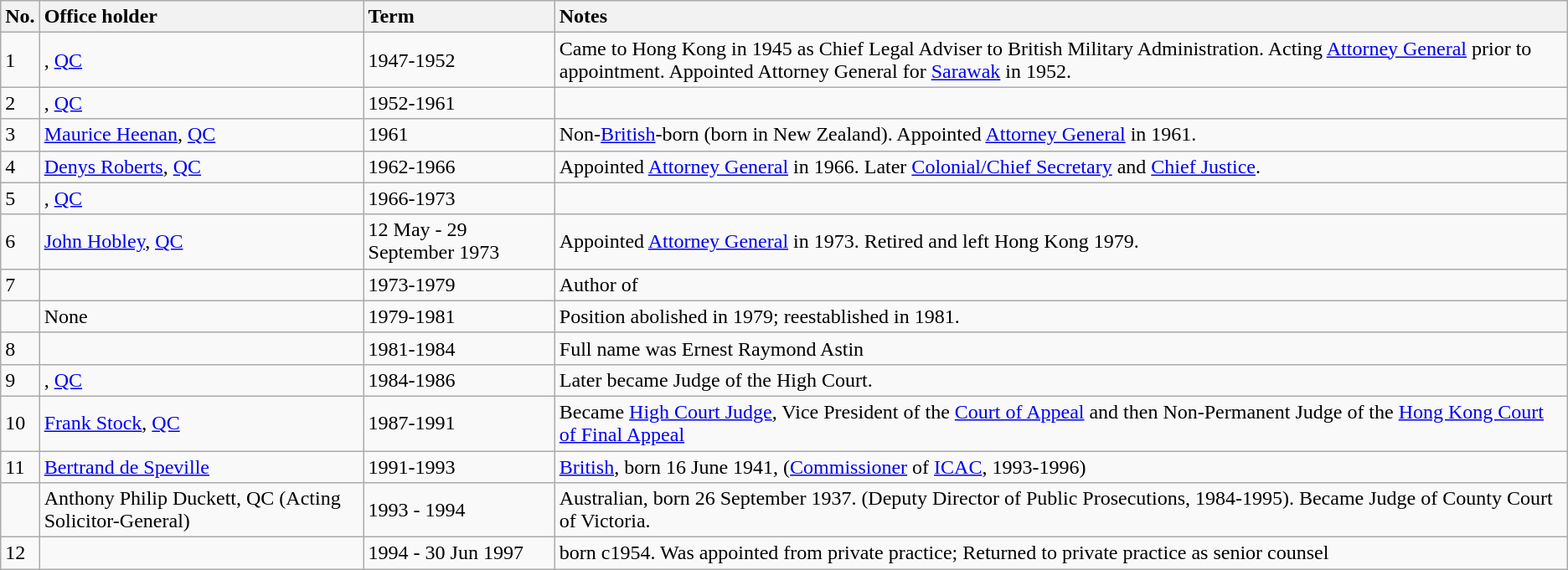<table class="wikitable">
<tr>
<th>No.</th>
<th style="text-align: left;">Office holder</th>
<th style="text-align: left;">Term</th>
<th style="text-align: left;">Notes</th>
</tr>
<tr>
<td>1</td>
<td>, <a href='#'>QC</a></td>
<td>1947-1952</td>
<td>Came to Hong Kong in 1945 as Chief Legal Adviser to British Military Administration. Acting <a href='#'>Attorney General</a> prior to appointment.  Appointed Attorney General for <a href='#'>Sarawak</a> in 1952.</td>
</tr>
<tr>
<td>2</td>
<td>, <a href='#'>QC</a></td>
<td>1952-1961</td>
<td></td>
</tr>
<tr>
<td>3</td>
<td><a href='#'>Maurice Heenan</a>, <a href='#'>QC</a></td>
<td>1961</td>
<td>Non-<a href='#'>British</a>-born (born in New Zealand). Appointed <a href='#'>Attorney General</a> in 1961.</td>
</tr>
<tr>
<td>4</td>
<td><a href='#'>Denys Roberts</a>, <a href='#'>QC</a></td>
<td>1962-1966</td>
<td>Appointed <a href='#'>Attorney General</a> in 1966. Later <a href='#'>Colonial/Chief Secretary</a> and <a href='#'>Chief Justice</a>.</td>
</tr>
<tr>
<td>5</td>
<td>, <a href='#'>QC</a></td>
<td>1966-1973</td>
<td></td>
</tr>
<tr>
<td>6</td>
<td><a href='#'>John Hobley</a>, <a href='#'>QC</a></td>
<td>12 May - 29 September 1973</td>
<td>Appointed <a href='#'>Attorney General</a> in 1973. Retired and left Hong Kong 1979.</td>
</tr>
<tr>
<td>7</td>
<td></td>
<td>1973-1979</td>
<td>Author of </td>
</tr>
<tr>
<td></td>
<td>None</td>
<td>1979-1981</td>
<td>Position abolished in 1979; reestablished in 1981.</td>
</tr>
<tr>
<td>8</td>
<td></td>
<td>1981-1984</td>
<td>Full name was Ernest Raymond Astin</td>
</tr>
<tr>
<td>9</td>
<td>, <a href='#'>QC</a></td>
<td>1984-1986</td>
<td>Later became Judge of the High Court.</td>
</tr>
<tr>
<td>10</td>
<td><a href='#'>Frank Stock</a>, <a href='#'>QC</a></td>
<td>1987-1991</td>
<td>Became <a href='#'>High Court Judge</a>, Vice President of the <a href='#'>Court of Appeal</a> and then Non-Permanent Judge of the <a href='#'>Hong Kong Court of Final Appeal</a></td>
</tr>
<tr>
<td>11</td>
<td><a href='#'>Bertrand de Speville</a></td>
<td>1991-1993</td>
<td><a href='#'>British</a>, born 16 June 1941, (<a href='#'>Commissioner</a> of <a href='#'>ICAC</a>, 1993-1996)</td>
</tr>
<tr>
<td></td>
<td>Anthony Philip Duckett, QC (Acting Solicitor-General)</td>
<td>1993 - 1994</td>
<td>Australian, born 26 September 1937.  (Deputy Director of Public Prosecutions, 1984-1995). Became Judge of County Court of Victoria.</td>
</tr>
<tr>
<td>12</td>
<td></td>
<td>1994 - 30 Jun 1997</td>
<td>born c1954. Was appointed from private practice; Returned to private practice as senior counsel</td>
</tr>
</table>
